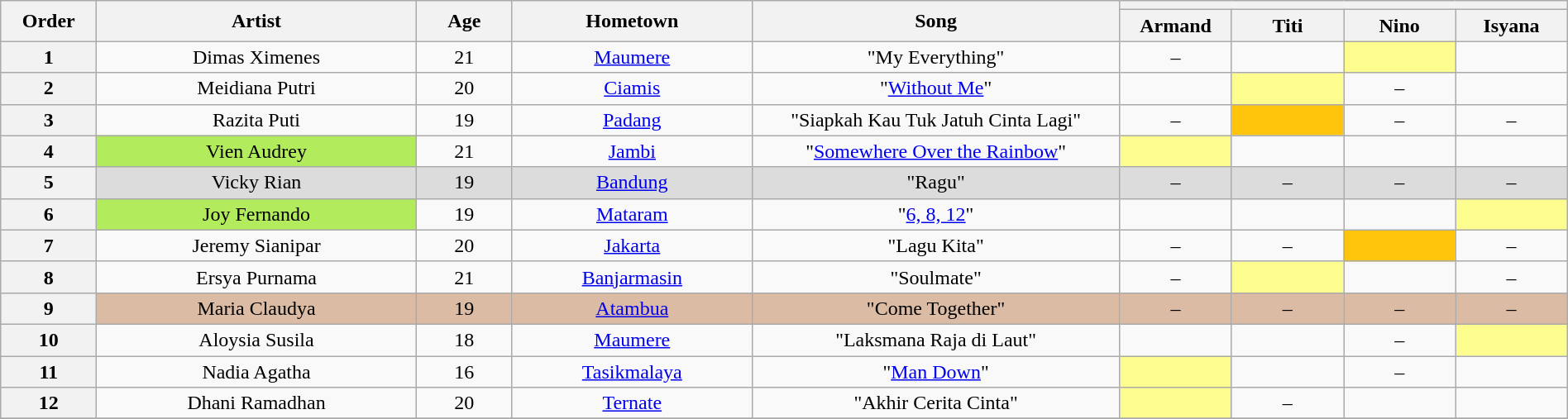<table class="wikitable" style="text-align:center; width:100%;">
<tr>
<th scope="col" rowspan="2" width="06%">Order</th>
<th scope="col" rowspan="2" width="20%">Artist</th>
<th scope="col" rowspan="2" width="06%">Age</th>
<th scope="col" rowspan="2" width="15%">Hometown</th>
<th scope="col" rowspan="2" width="23%">Song</th>
<th scope="col" colspan="4" width="28%"></th>
</tr>
<tr>
<th width="07%">Armand</th>
<th width="07%">Titi</th>
<th width="07%"> Nino</th>
<th width="07%">Isyana</th>
</tr>
<tr>
<th>1</th>
<td>Dimas Ximenes</td>
<td>21</td>
<td><a href='#'>Maumere</a></td>
<td>"My Everything"</td>
<td>–</td>
<td><strong></strong></td>
<td style="background:#fdfc8f;"><strong></strong></td>
<td><strong></strong></td>
</tr>
<tr>
<th>2</th>
<td>Meidiana Putri</td>
<td>20</td>
<td><a href='#'>Ciamis</a></td>
<td>"<a href='#'>Without Me</a>"</td>
<td><strong></strong></td>
<td style="background:#fdfc8f;"><strong></strong></td>
<td>–</td>
<td><strong></strong></td>
</tr>
<tr>
<th>3</th>
<td>Razita Puti</td>
<td>19</td>
<td><a href='#'>Padang</a></td>
<td>"Siapkah Kau Tuk Jatuh Cinta Lagi"</td>
<td>–</td>
<td style="background:#ffc40c"><strong></strong></td>
<td>–</td>
<td>–</td>
</tr>
<tr>
<th>4</th>
<td style="background:#B2EC5D">Vien Audrey</td>
<td>21</td>
<td><a href='#'>Jambi</a></td>
<td>"<a href='#'>Somewhere Over the Rainbow</a>"</td>
<td style="background:#fdfc8f;"><strong></strong></td>
<td><strong></strong></td>
<td><strong></strong></td>
<td><strong></strong></td>
</tr>
<tr style="background:#DCDCDC;">
<th>5</th>
<td>Vicky Rian</td>
<td>19</td>
<td><a href='#'>Bandung</a></td>
<td>"Ragu"</td>
<td>–</td>
<td>–</td>
<td>–</td>
<td>–</td>
</tr>
<tr>
<th>6</th>
<td style="background:#B2EC5D">Joy Fernando</td>
<td>19</td>
<td><a href='#'>Mataram</a></td>
<td>"<a href='#'>6, 8, 12</a>"</td>
<td><strong></strong></td>
<td><strong></strong></td>
<td><strong></strong></td>
<td style="background:#fdfc8f;"><strong></strong></td>
</tr>
<tr>
<th>7</th>
<td>Jeremy Sianipar</td>
<td>20</td>
<td><a href='#'>Jakarta</a></td>
<td>"Lagu Kita"</td>
<td>–</td>
<td>–</td>
<td style="background:#ffc40c"><strong></strong></td>
<td>–</td>
</tr>
<tr>
<th>8</th>
<td>Ersya Purnama</td>
<td>21</td>
<td><a href='#'>Banjarmasin</a></td>
<td>"Soulmate"</td>
<td>–</td>
<td style="background:#fdfc8f;"><strong></strong></td>
<td><strong></strong></td>
<td>–</td>
</tr>
<tr style="background:#dbbba4;">
<th>9</th>
<td>Maria Claudya</td>
<td>19</td>
<td><a href='#'>Atambua</a></td>
<td>"Come Together"</td>
<td>–</td>
<td>–</td>
<td>–</td>
<td>–</td>
</tr>
<tr>
<th>10</th>
<td>Aloysia Susila</td>
<td>18</td>
<td><a href='#'>Maumere</a></td>
<td>"Laksmana Raja di Laut"</td>
<td><strong></strong></td>
<td><strong></strong></td>
<td>–</td>
<td style="background:#fdfc8f;"><strong></strong></td>
</tr>
<tr>
<th>11</th>
<td>Nadia Agatha</td>
<td>16</td>
<td><a href='#'>Tasikmalaya</a></td>
<td>"<a href='#'>Man Down</a>"</td>
<td style="background:#fdfc8f;"><strong></strong></td>
<td><strong></strong></td>
<td>–</td>
<td><strong></strong></td>
</tr>
<tr>
<th>12</th>
<td>Dhani Ramadhan</td>
<td>20</td>
<td><a href='#'>Ternate</a></td>
<td>"Akhir Cerita Cinta"</td>
<td style="background:#fdfc8f;"><strong></strong></td>
<td>–</td>
<td><strong></strong></td>
<td><strong></strong></td>
</tr>
<tr>
</tr>
</table>
